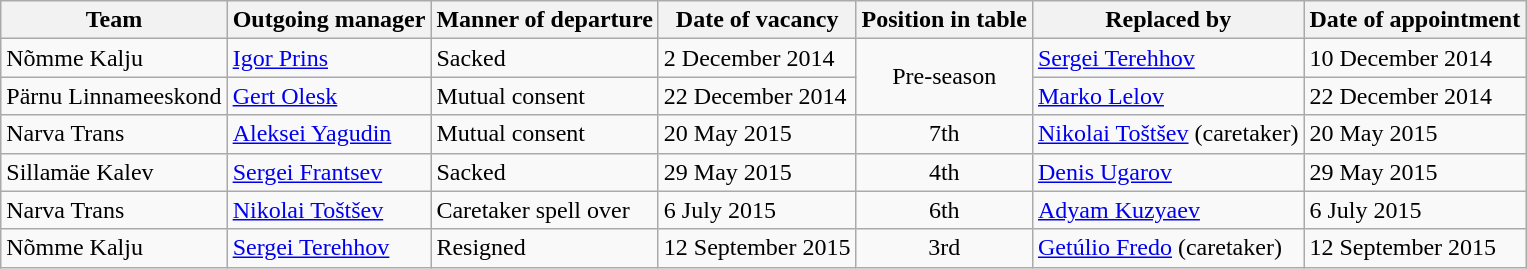<table class="wikitable">
<tr>
<th>Team</th>
<th>Outgoing manager</th>
<th>Manner of departure</th>
<th>Date of vacancy</th>
<th>Position in table</th>
<th>Replaced by</th>
<th>Date of appointment</th>
</tr>
<tr>
<td>Nõmme Kalju</td>
<td> <a href='#'>Igor Prins</a></td>
<td>Sacked</td>
<td>2 December 2014</td>
<td rowspan=2 align="center">Pre-season</td>
<td> <a href='#'>Sergei Terehhov</a></td>
<td>10 December 2014</td>
</tr>
<tr>
<td>Pärnu Linnameeskond</td>
<td> <a href='#'>Gert Olesk</a></td>
<td>Mutual consent</td>
<td>22 December 2014</td>
<td> <a href='#'>Marko Lelov</a></td>
<td>22 December 2014</td>
</tr>
<tr>
<td>Narva Trans</td>
<td> <a href='#'>Aleksei Yagudin</a></td>
<td>Mutual consent</td>
<td>20 May 2015</td>
<td align="center">7th</td>
<td> <a href='#'>Nikolai Toštšev</a> (caretaker)</td>
<td>20 May 2015</td>
</tr>
<tr>
<td>Sillamäe Kalev</td>
<td> <a href='#'>Sergei Frantsev</a></td>
<td>Sacked</td>
<td>29 May 2015</td>
<td align="center">4th</td>
<td> <a href='#'>Denis Ugarov</a></td>
<td>29 May 2015</td>
</tr>
<tr>
<td>Narva Trans</td>
<td> <a href='#'>Nikolai Toštšev</a></td>
<td>Caretaker spell over</td>
<td>6 July 2015</td>
<td align="center">6th</td>
<td> <a href='#'>Adyam Kuzyaev</a></td>
<td>6 July 2015</td>
</tr>
<tr>
<td>Nõmme Kalju</td>
<td> <a href='#'>Sergei Terehhov</a></td>
<td>Resigned</td>
<td>12 September 2015</td>
<td align="center">3rd</td>
<td> <a href='#'>Getúlio Fredo</a> (caretaker)</td>
<td>12 September 2015</td>
</tr>
</table>
